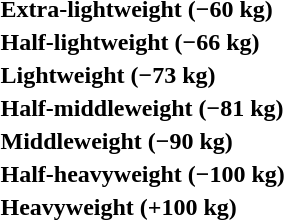<table>
<tr>
<th rowspan=2 style="text-align:left;">Extra-lightweight (−60 kg)</th>
<td rowspan=2></td>
<td rowspan=2></td>
<td></td>
</tr>
<tr>
<td></td>
</tr>
<tr>
<th rowspan=2 style="text-align:left;">Half-lightweight (−66 kg)</th>
<td rowspan=2></td>
<td rowspan=2></td>
<td></td>
</tr>
<tr>
<td></td>
</tr>
<tr>
<th rowspan=2 style="text-align:left;">Lightweight (−73 kg)</th>
<td rowspan=2></td>
<td rowspan=2></td>
<td></td>
</tr>
<tr>
<td></td>
</tr>
<tr>
<th rowspan=2 style="text-align:left;">Half-middleweight (−81 kg)</th>
<td rowspan=2></td>
<td rowspan=2></td>
<td></td>
</tr>
<tr>
<td></td>
</tr>
<tr>
<th rowspan=2 style="text-align:left;">Middleweight (−90 kg)</th>
<td rowspan=2></td>
<td rowspan=2></td>
<td></td>
</tr>
<tr>
<td></td>
</tr>
<tr>
<th rowspan=2 style="text-align:left;">Half-heavyweight (−100 kg)</th>
<td rowspan=2></td>
<td rowspan=2></td>
<td></td>
</tr>
<tr>
<td></td>
</tr>
<tr>
<th rowspan=2 style="text-align:left;">Heavyweight (+100 kg)</th>
<td rowspan=2></td>
<td rowspan=2></td>
<td></td>
</tr>
<tr>
<td></td>
</tr>
</table>
